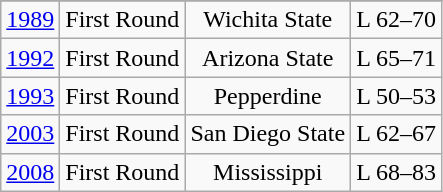<table class="wikitable" style="text-align:center">
<tr>
</tr>
<tr align="center">
<td><a href='#'>1989</a></td>
<td>First Round</td>
<td>Wichita State</td>
<td>L 62–70</td>
</tr>
<tr align="center">
<td><a href='#'>1992</a></td>
<td>First Round</td>
<td>Arizona State</td>
<td>L 65–71</td>
</tr>
<tr align="center">
<td><a href='#'>1993</a></td>
<td>First Round</td>
<td>Pepperdine</td>
<td>L 50–53</td>
</tr>
<tr align="center">
<td><a href='#'>2003</a></td>
<td>First Round</td>
<td>San Diego State</td>
<td>L 62–67</td>
</tr>
<tr align="center">
<td><a href='#'>2008</a></td>
<td>First Round</td>
<td>Mississippi</td>
<td>L 68–83</td>
</tr>
</table>
